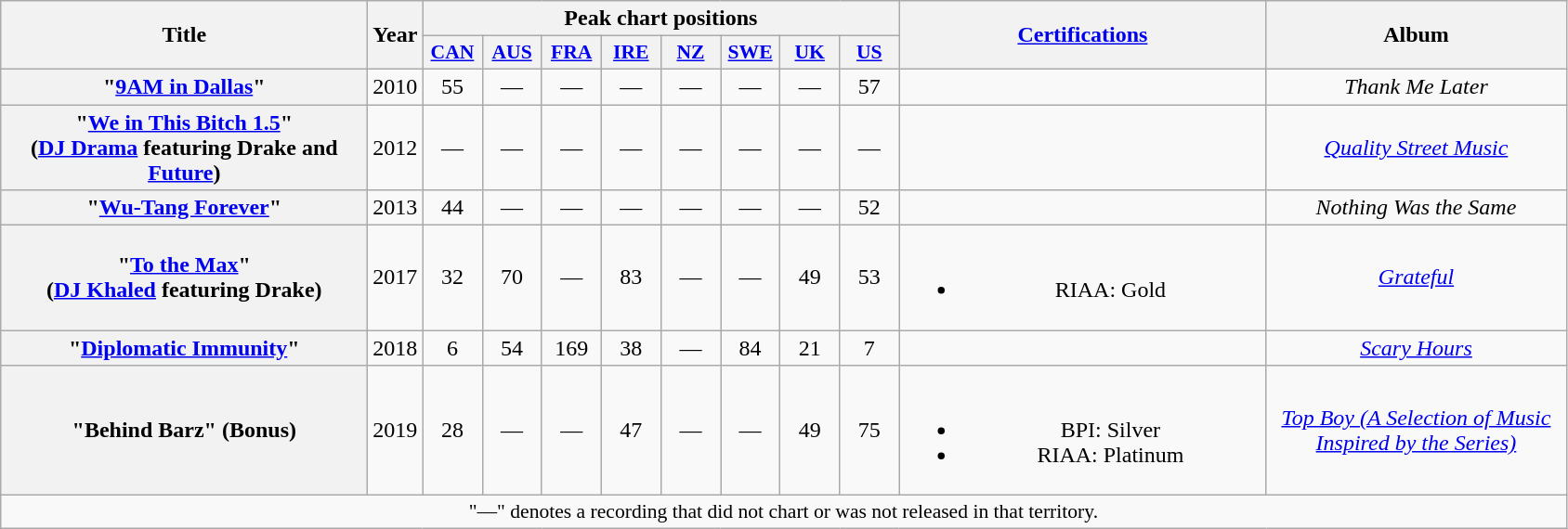<table class="wikitable plainrowheaders" style="text-align:center;" border="1">
<tr>
<th scope="col" rowspan="2" style="width:16em;">Title</th>
<th scope="col" rowspan="2" style="width:1em;">Year</th>
<th scope="col" colspan="8">Peak chart positions</th>
<th scope="col" rowspan="2" style="width:16em;"><a href='#'>Certifications</a></th>
<th scope="col" rowspan="2" style="width:13em;">Album</th>
</tr>
<tr>
<th scope="col" style="width:2.5em;font-size:90%;"><a href='#'>CAN</a><br></th>
<th scope="col" style="width:2.5em;font-size:90%;"><a href='#'>AUS</a><br></th>
<th scope="col" style="width:2.5em;font-size:90%;"><a href='#'>FRA</a><br></th>
<th scope="col" style="width:2.5em;font-size:90%;"><a href='#'>IRE</a><br></th>
<th scope="col" style="width:2.5em;font-size:90%;"><a href='#'>NZ</a><br></th>
<th scope="col" style="width:2.5em;font-size:90%;"><a href='#'>SWE</a><br></th>
<th scope="col" style="width:2.5em;font-size:90%;"><a href='#'>UK</a><br></th>
<th scope="col" style="width:2.5em;font-size:90%;"><a href='#'>US</a><br></th>
</tr>
<tr>
<th scope="row">"<a href='#'>9AM in Dallas</a>"</th>
<td>2010</td>
<td>55</td>
<td>—</td>
<td>—</td>
<td>—</td>
<td>—</td>
<td>—</td>
<td>—</td>
<td>57</td>
<td></td>
<td><em>Thank Me Later</em></td>
</tr>
<tr>
<th scope="row">"<a href='#'>We in This Bitch 1.5</a>"<br><span>(<a href='#'>DJ Drama</a> featuring Drake and <a href='#'>Future</a>)</span></th>
<td>2012</td>
<td>—</td>
<td>—</td>
<td>—</td>
<td>—</td>
<td>—</td>
<td>—</td>
<td>—</td>
<td>—</td>
<td></td>
<td><em><a href='#'>Quality Street Music</a></em></td>
</tr>
<tr>
<th scope="row">"<a href='#'>Wu-Tang Forever</a>"</th>
<td>2013</td>
<td>44</td>
<td>—</td>
<td>—</td>
<td>—</td>
<td>—</td>
<td>—</td>
<td>—</td>
<td>52</td>
<td></td>
<td><em>Nothing Was the Same</em></td>
</tr>
<tr>
<th scope="row">"<a href='#'>To the Max</a>"<br><span>(<a href='#'>DJ Khaled</a> featuring Drake)</span></th>
<td>2017</td>
<td>32</td>
<td>70</td>
<td>—</td>
<td>83</td>
<td>—</td>
<td>—</td>
<td>49</td>
<td>53</td>
<td><br><ul><li>RIAA: Gold</li></ul></td>
<td><em><a href='#'>Grateful</a></em></td>
</tr>
<tr>
<th scope="row">"<a href='#'>Diplomatic Immunity</a>"</th>
<td>2018</td>
<td>6</td>
<td>54</td>
<td>169</td>
<td>38</td>
<td>—</td>
<td>84</td>
<td>21</td>
<td>7</td>
<td></td>
<td><em><a href='#'>Scary Hours</a></em></td>
</tr>
<tr>
<th scope="row">"Behind Barz" (Bonus)</th>
<td>2019</td>
<td>28</td>
<td>—</td>
<td>—</td>
<td>47</td>
<td>—</td>
<td>—</td>
<td>49</td>
<td>75</td>
<td><br><ul><li>BPI: Silver</li><li>RIAA: Platinum</li></ul></td>
<td><em><a href='#'>Top Boy (A Selection of Music Inspired by the Series)</a></em></td>
</tr>
<tr>
<td colspan="14" style="font-size:90%">"—" denotes a recording that did not chart or was not released in that territory.</td>
</tr>
</table>
